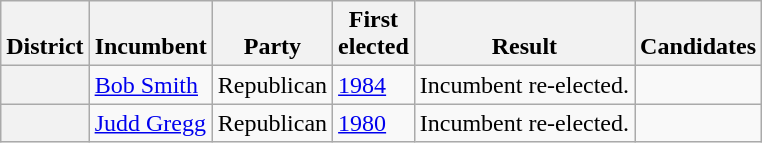<table class=wikitable>
<tr valign=bottom>
<th>District</th>
<th>Incumbent</th>
<th>Party</th>
<th>First<br>elected</th>
<th>Result</th>
<th>Candidates</th>
</tr>
<tr>
<th></th>
<td><a href='#'>Bob Smith</a></td>
<td>Republican</td>
<td><a href='#'>1984</a></td>
<td>Incumbent re-elected.</td>
<td nowrap></td>
</tr>
<tr>
<th></th>
<td><a href='#'>Judd Gregg</a></td>
<td>Republican</td>
<td><a href='#'>1980</a></td>
<td>Incumbent re-elected.</td>
<td nowrap></td>
</tr>
</table>
